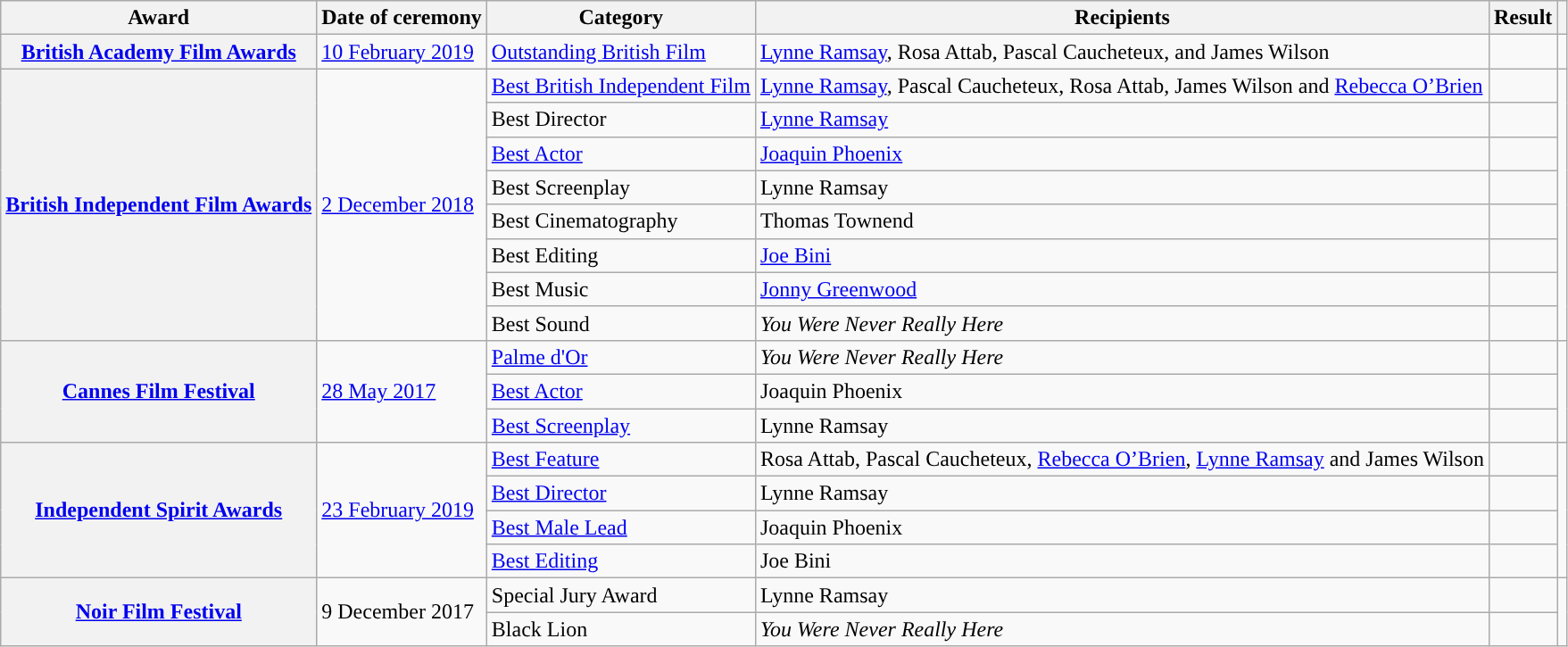<table class="wikitable plainrowheaders sortable">
<tr>
<th scope="col">Award</th>
<th scope="col">Date of ceremony</th>
<th scope="col">Category</th>
<th scope="col">Recipients</th>
<th scope="col">Result</th>
<th scope="col" class="unsortable"></th>
</tr>
<tr>
<th scope="row"><a href='#'>British Academy Film Awards</a></th>
<td><a href='#'>10 February 2019</a></td>
<td><a href='#'>Outstanding British Film</a></td>
<td><a href='#'>Lynne Ramsay</a>, Rosa Attab, Pascal Caucheteux, and James Wilson</td>
<td></td>
<td></td>
</tr>
<tr>
<th scope="row" rowspan="8"><a href='#'>British Independent Film Awards</a></th>
<td rowspan="8"><a href='#'>2 December 2018</a></td>
<td><a href='#'>Best British Independent Film</a></td>
<td><a href='#'>Lynne Ramsay</a>, Pascal Caucheteux, Rosa Attab, James Wilson and <a href='#'>Rebecca O’Brien</a></td>
<td></td>
<td rowspan="8" style="text-align:center;"></td>
</tr>
<tr>
<td>Best Director</td>
<td><a href='#'>Lynne Ramsay</a></td>
<td></td>
</tr>
<tr>
<td><a href='#'>Best Actor</a></td>
<td><a href='#'>Joaquin Phoenix</a></td>
<td></td>
</tr>
<tr>
<td>Best Screenplay</td>
<td>Lynne Ramsay</td>
<td></td>
</tr>
<tr>
<td>Best Cinematography</td>
<td>Thomas Townend</td>
<td></td>
</tr>
<tr>
<td>Best Editing</td>
<td><a href='#'>Joe Bini</a></td>
<td></td>
</tr>
<tr>
<td>Best Music</td>
<td><a href='#'>Jonny Greenwood</a></td>
<td></td>
</tr>
<tr>
<td>Best Sound</td>
<td><em>You Were Never Really Here</em></td>
<td></td>
</tr>
<tr>
<th scope="row" rowspan="3"><a href='#'>Cannes Film Festival</a></th>
<td rowspan="3"><a href='#'>28 May 2017</a></td>
<td><a href='#'>Palme d'Or</a></td>
<td><em>You Were Never Really Here</em></td>
<td></td>
<td rowspan="3" style="text-align:center;"></td>
</tr>
<tr>
<td><a href='#'>Best Actor</a></td>
<td>Joaquin Phoenix</td>
<td></td>
</tr>
<tr>
<td><a href='#'>Best Screenplay</a></td>
<td>Lynne Ramsay</td>
<td></td>
</tr>
<tr>
<th scope="row" rowspan=4><a href='#'>Independent Spirit Awards</a></th>
<td rowspan=4><a href='#'>23 February 2019</a></td>
<td><a href='#'>Best Feature</a></td>
<td>Rosa Attab, Pascal Caucheteux, <a href='#'>Rebecca O’Brien</a>, <a href='#'>Lynne Ramsay</a> and James Wilson</td>
<td></td>
<td rowspan=4 style="text-align:center;"></td>
</tr>
<tr>
<td><a href='#'>Best Director</a></td>
<td>Lynne Ramsay</td>
<td></td>
</tr>
<tr>
<td><a href='#'>Best Male Lead</a></td>
<td>Joaquin Phoenix</td>
<td></td>
</tr>
<tr>
<td><a href='#'>Best Editing</a></td>
<td>Joe Bini</td>
<td></td>
</tr>
<tr>
<th scope="row" rowspan="2"><a href='#'>Noir Film Festival</a></th>
<td rowspan="2">9 December 2017</td>
<td>Special Jury Award</td>
<td>Lynne Ramsay</td>
<td></td>
<td rowspan="2" style="text-align:center;"></td>
</tr>
<tr>
<td>Black Lion</td>
<td><em>You Were Never Really Here</em></td>
<td></td>
</tr>
</table>
